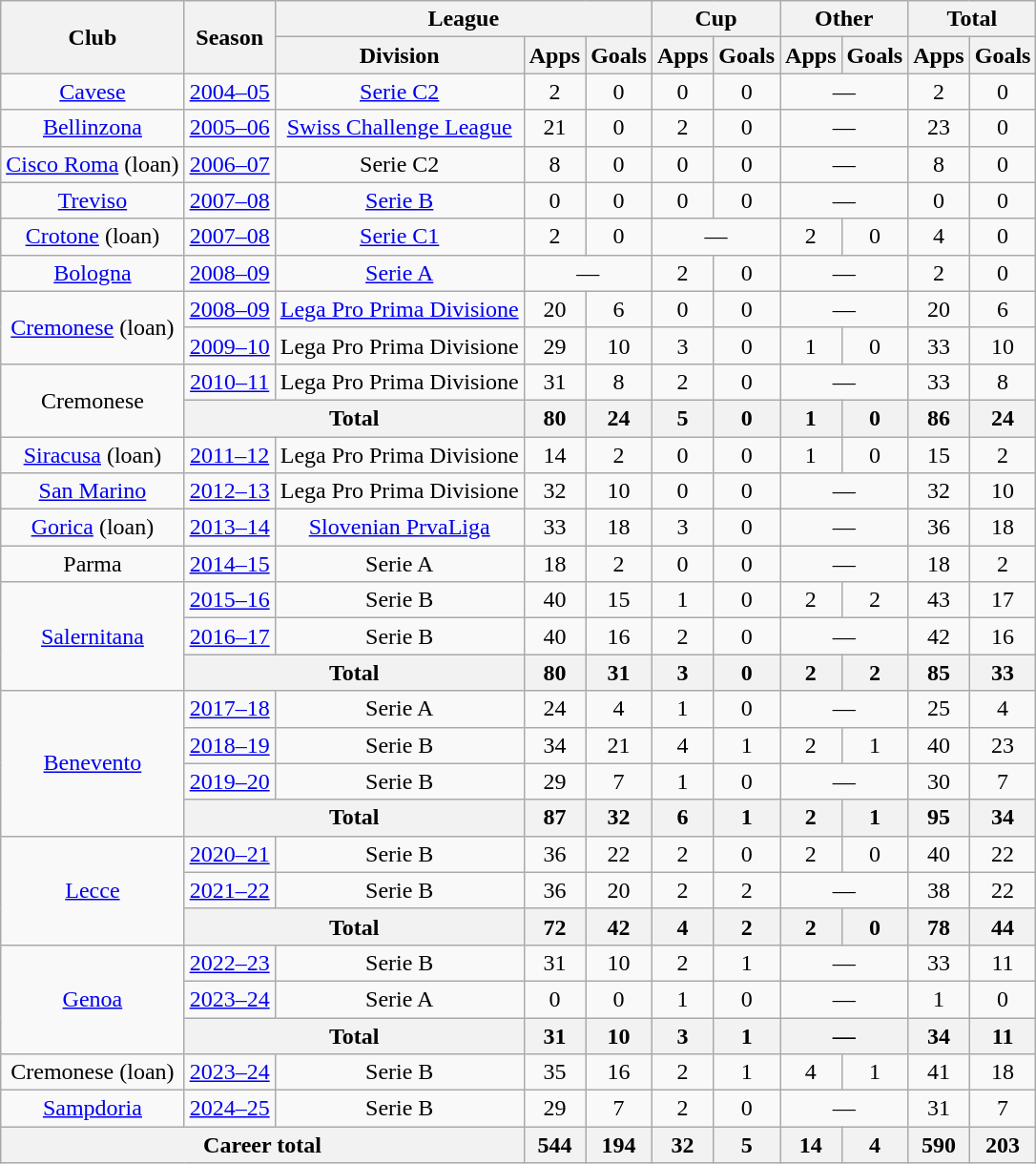<table class="wikitable" style="text-align: center;">
<tr>
<th rowspan="2">Club</th>
<th rowspan="2">Season</th>
<th colspan="3">League</th>
<th colspan="2">Cup</th>
<th colspan="2">Other</th>
<th colspan="2">Total</th>
</tr>
<tr>
<th>Division</th>
<th>Apps</th>
<th>Goals</th>
<th>Apps</th>
<th>Goals</th>
<th>Apps</th>
<th>Goals</th>
<th>Apps</th>
<th>Goals</th>
</tr>
<tr>
<td rowspan=1><a href='#'>Cavese</a></td>
<td><a href='#'>2004–05</a></td>
<td><a href='#'>Serie C2</a></td>
<td>2</td>
<td>0</td>
<td>0</td>
<td>0</td>
<td colspan="2">—</td>
<td>2</td>
<td>0</td>
</tr>
<tr>
<td rowspan=1><a href='#'>Bellinzona</a></td>
<td><a href='#'>2005–06</a></td>
<td><a href='#'>Swiss Challenge League</a></td>
<td>21</td>
<td>0</td>
<td>2</td>
<td>0</td>
<td colspan="2">—</td>
<td>23</td>
<td>0</td>
</tr>
<tr>
<td rowspan=1><a href='#'>Cisco Roma</a> (loan)</td>
<td><a href='#'>2006–07</a></td>
<td>Serie C2</td>
<td>8</td>
<td>0</td>
<td>0</td>
<td>0</td>
<td colspan="2">—</td>
<td>8</td>
<td>0</td>
</tr>
<tr>
<td rowspan=1><a href='#'>Treviso</a></td>
<td><a href='#'>2007–08</a></td>
<td><a href='#'>Serie B</a></td>
<td>0</td>
<td>0</td>
<td>0</td>
<td>0</td>
<td colspan="2">—</td>
<td>0</td>
<td>0</td>
</tr>
<tr>
<td rowspan=1><a href='#'>Crotone</a> (loan)</td>
<td><a href='#'>2007–08</a></td>
<td><a href='#'>Serie C1</a></td>
<td>2</td>
<td>0</td>
<td colspan="2">—</td>
<td>2</td>
<td>0</td>
<td>4</td>
<td>0</td>
</tr>
<tr>
<td rowspan=1><a href='#'>Bologna</a></td>
<td><a href='#'>2008–09</a></td>
<td><a href='#'>Serie A</a></td>
<td colspan="2">—</td>
<td>2</td>
<td>0</td>
<td colspan="2">—</td>
<td>2</td>
<td>0</td>
</tr>
<tr>
<td rowspan=2><a href='#'>Cremonese</a> (loan)</td>
<td><a href='#'>2008–09</a></td>
<td><a href='#'>Lega Pro Prima Divisione</a></td>
<td>20</td>
<td>6</td>
<td>0</td>
<td>0</td>
<td colspan="2">—</td>
<td>20</td>
<td>6</td>
</tr>
<tr>
<td><a href='#'>2009–10</a></td>
<td>Lega Pro Prima Divisione</td>
<td>29</td>
<td>10</td>
<td>3</td>
<td>0</td>
<td>1</td>
<td>0</td>
<td>33</td>
<td>10</td>
</tr>
<tr>
<td rowspan=2>Cremonese</td>
<td><a href='#'>2010–11</a></td>
<td>Lega Pro Prima Divisione</td>
<td>31</td>
<td>8</td>
<td>2</td>
<td>0</td>
<td colspan="2">—</td>
<td>33</td>
<td>8</td>
</tr>
<tr>
<th colspan=2>Total</th>
<th>80</th>
<th>24</th>
<th>5</th>
<th>0</th>
<th>1</th>
<th>0</th>
<th>86</th>
<th>24</th>
</tr>
<tr>
<td rowspan=1><a href='#'>Siracusa</a> (loan)</td>
<td><a href='#'>2011–12</a></td>
<td>Lega Pro Prima Divisione</td>
<td>14</td>
<td>2</td>
<td>0</td>
<td>0</td>
<td>1</td>
<td>0</td>
<td>15</td>
<td>2</td>
</tr>
<tr>
<td rowspan=1><a href='#'>San Marino</a></td>
<td><a href='#'>2012–13</a></td>
<td>Lega Pro Prima Divisione</td>
<td>32</td>
<td>10</td>
<td>0</td>
<td>0</td>
<td colspan="2">—</td>
<td>32</td>
<td>10</td>
</tr>
<tr>
<td rowspan=1><a href='#'>Gorica</a> (loan)</td>
<td><a href='#'>2013–14</a></td>
<td><a href='#'>Slovenian PrvaLiga</a></td>
<td>33</td>
<td>18</td>
<td>3</td>
<td>0</td>
<td colspan="2">—</td>
<td>36</td>
<td>18</td>
</tr>
<tr>
<td rowspan=1>Parma</td>
<td><a href='#'>2014–15</a></td>
<td>Serie A</td>
<td>18</td>
<td>2</td>
<td>0</td>
<td>0</td>
<td colspan="2">—</td>
<td>18</td>
<td>2</td>
</tr>
<tr>
<td rowspan=3><a href='#'>Salernitana</a></td>
<td><a href='#'>2015–16</a></td>
<td>Serie B</td>
<td>40</td>
<td>15</td>
<td>1</td>
<td>0</td>
<td>2</td>
<td>2</td>
<td>43</td>
<td>17</td>
</tr>
<tr>
<td><a href='#'>2016–17</a></td>
<td>Serie B</td>
<td>40</td>
<td>16</td>
<td>2</td>
<td>0</td>
<td colspan="2">—</td>
<td>42</td>
<td>16</td>
</tr>
<tr>
<th colspan=2>Total</th>
<th>80</th>
<th>31</th>
<th>3</th>
<th>0</th>
<th>2</th>
<th>2</th>
<th>85</th>
<th>33</th>
</tr>
<tr>
<td rowspan=4><a href='#'>Benevento</a></td>
<td><a href='#'>2017–18</a></td>
<td>Serie A</td>
<td>24</td>
<td>4</td>
<td>1</td>
<td>0</td>
<td colspan="2">—</td>
<td>25</td>
<td>4</td>
</tr>
<tr>
<td><a href='#'>2018–19</a></td>
<td>Serie B</td>
<td>34</td>
<td>21</td>
<td>4</td>
<td>1</td>
<td>2</td>
<td>1</td>
<td>40</td>
<td>23</td>
</tr>
<tr>
<td><a href='#'>2019–20</a></td>
<td>Serie B</td>
<td>29</td>
<td>7</td>
<td>1</td>
<td>0</td>
<td colspan="2">—</td>
<td>30</td>
<td>7</td>
</tr>
<tr>
<th colspan=2>Total</th>
<th>87</th>
<th>32</th>
<th>6</th>
<th>1</th>
<th>2</th>
<th>1</th>
<th>95</th>
<th>34</th>
</tr>
<tr>
<td rowspan=3><a href='#'>Lecce</a></td>
<td><a href='#'>2020–21</a></td>
<td>Serie B</td>
<td>36</td>
<td>22</td>
<td>2</td>
<td>0</td>
<td>2</td>
<td>0</td>
<td>40</td>
<td>22</td>
</tr>
<tr>
<td><a href='#'>2021–22</a></td>
<td>Serie B</td>
<td>36</td>
<td>20</td>
<td>2</td>
<td>2</td>
<td colspan="2">—</td>
<td>38</td>
<td>22</td>
</tr>
<tr>
<th colspan=2>Total</th>
<th>72</th>
<th>42</th>
<th>4</th>
<th>2</th>
<th>2</th>
<th>0</th>
<th>78</th>
<th>44</th>
</tr>
<tr>
<td rowspan=3><a href='#'>Genoa</a></td>
<td><a href='#'>2022–23</a></td>
<td>Serie B</td>
<td>31</td>
<td>10</td>
<td>2</td>
<td>1</td>
<td colspan="2">—</td>
<td>33</td>
<td>11</td>
</tr>
<tr>
<td><a href='#'>2023–24</a></td>
<td>Serie A</td>
<td>0</td>
<td>0</td>
<td>1</td>
<td>0</td>
<td colspan="2">—</td>
<td>1</td>
<td>0</td>
</tr>
<tr>
<th colspan=2>Total</th>
<th>31</th>
<th>10</th>
<th>3</th>
<th>1</th>
<th colspan="2">—</th>
<th>34</th>
<th>11</th>
</tr>
<tr>
<td rowspan=1>Cremonese (loan)</td>
<td><a href='#'>2023–24</a></td>
<td>Serie B</td>
<td>35</td>
<td>16</td>
<td>2</td>
<td>1</td>
<td>4</td>
<td>1</td>
<td>41</td>
<td>18</td>
</tr>
<tr>
<td rowspan=1><a href='#'>Sampdoria</a></td>
<td><a href='#'>2024–25</a></td>
<td>Serie B</td>
<td>29</td>
<td>7</td>
<td>2</td>
<td>0</td>
<td colspan="2">—</td>
<td>31</td>
<td>7</td>
</tr>
<tr>
<th colspan="3">Career total</th>
<th>544</th>
<th>194</th>
<th>32</th>
<th>5</th>
<th>14</th>
<th>4</th>
<th>590</th>
<th>203</th>
</tr>
</table>
